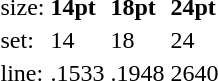<table style="margin-left:40px;">
<tr>
<td>size:</td>
<td><strong>14pt</strong></td>
<td><strong>18pt</strong></td>
<td><strong>24pt</strong></td>
<td></td>
</tr>
<tr>
<td>set:</td>
<td>14</td>
<td>18</td>
<td>24</td>
</tr>
<tr>
<td>line:</td>
<td>.1533</td>
<td>.1948</td>
<td>2640</td>
</tr>
</table>
